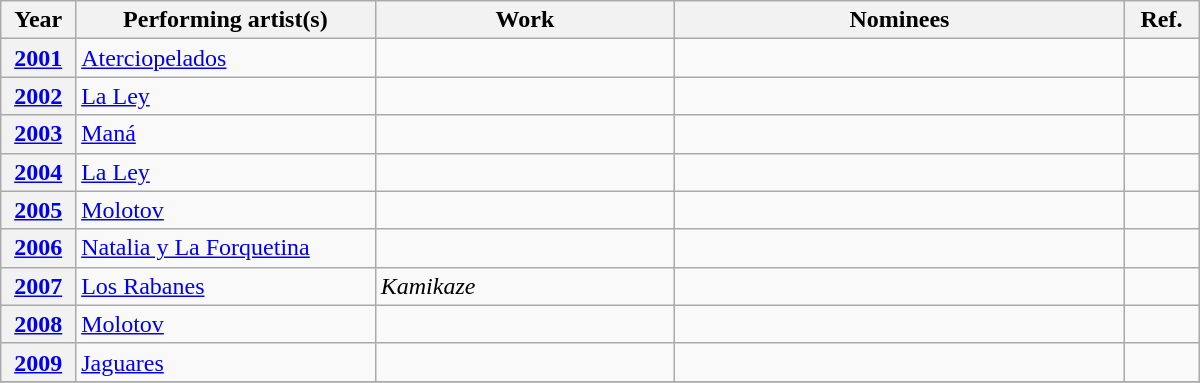<table class="wikitable plainrowheaders sortable">
<tr>
<th scope="col" width="5%">Year</th>
<th scope="col" width="20%">Performing artist(s)</th>
<th scope="col" width="20%">Work</th>
<th scope="col" class="unsortable" width="30%">Nominees</th>
<th scope="col" class="unsortable" width="5%">Ref.</th>
</tr>
<tr>
<th scope="row" style="text-align:center;"><a href='#'><strong>2001</strong></a></th>
<td scope="row"><a href='#'>Aterciopelados</a></td>
<td scope="row"></td>
<td scope="row"></td>
<td align="center"></td>
</tr>
<tr>
<th scope="row"  style="text-align:center;"><a href='#'><strong>2002</strong></a></th>
<td scope="row"><a href='#'>La Ley</a></td>
<td scope="row"></td>
<td scope="row"></td>
<td align="center"></td>
</tr>
<tr>
<th scope="row"  style="text-align:center;"><a href='#'><strong>2003</strong></a></th>
<td scope="row"><a href='#'>Maná</a></td>
<td scope="row"></td>
<td scope="row"></td>
<td align="center"></td>
</tr>
<tr>
<th scope="row"  style="text-align:center;"><a href='#'><strong>2004</strong></a></th>
<td scope="row"><a href='#'>La Ley</a></td>
<td scope="row"></td>
<td scope="row"></td>
<td align="center"></td>
</tr>
<tr>
<th scope="row"  style="text-align:center;"><a href='#'><strong>2005</strong></a></th>
<td scope="row"><a href='#'>Molotov</a></td>
<td scope="row"></td>
<td scope="row"></td>
<td align="center"></td>
</tr>
<tr>
<th scope="row"  style="text-align:center;"><a href='#'><strong>2006</strong></a></th>
<td scope="row"><a href='#'>Natalia y La Forquetina</a></td>
<td scope="row"></td>
<td scope="row"></td>
<td align="center"></td>
</tr>
<tr>
<th scope="row"  style="text-align:center;"><a href='#'><strong>2007</strong></a></th>
<td scope="row"><a href='#'>Los Rabanes</a></td>
<td scope="row"><em>Kamikaze</em></td>
<td scope="row"></td>
<td align="center"></td>
</tr>
<tr>
<th scope="row"  style="text-align:center;"><a href='#'><strong>2008</strong></a></th>
<td scope="row"><a href='#'>Molotov</a></td>
<td scope="row"></td>
<td scope="row"></td>
<td align="center"></td>
</tr>
<tr>
<th scope="row" style="text-align:center;"><a href='#'><strong>2009</strong></a></th>
<td scope="row"><a href='#'>Jaguares</a></td>
<td scope="row"></td>
<td scope="row"></td>
<td align="center"></td>
</tr>
<tr>
</tr>
</table>
